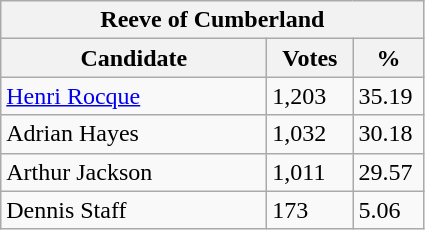<table class="wikitable">
<tr>
<th colspan="3">Reeve of Cumberland</th>
</tr>
<tr>
<th style="width: 170px">Candidate</th>
<th style="width: 50px">Votes</th>
<th style="width: 40px">%</th>
</tr>
<tr>
<td><a href='#'>Henri Rocque</a></td>
<td>1,203</td>
<td>35.19</td>
</tr>
<tr>
<td>Adrian Hayes</td>
<td>1,032</td>
<td>30.18</td>
</tr>
<tr>
<td>Arthur Jackson</td>
<td>1,011</td>
<td>29.57</td>
</tr>
<tr>
<td>Dennis Staff</td>
<td>173</td>
<td>5.06</td>
</tr>
</table>
